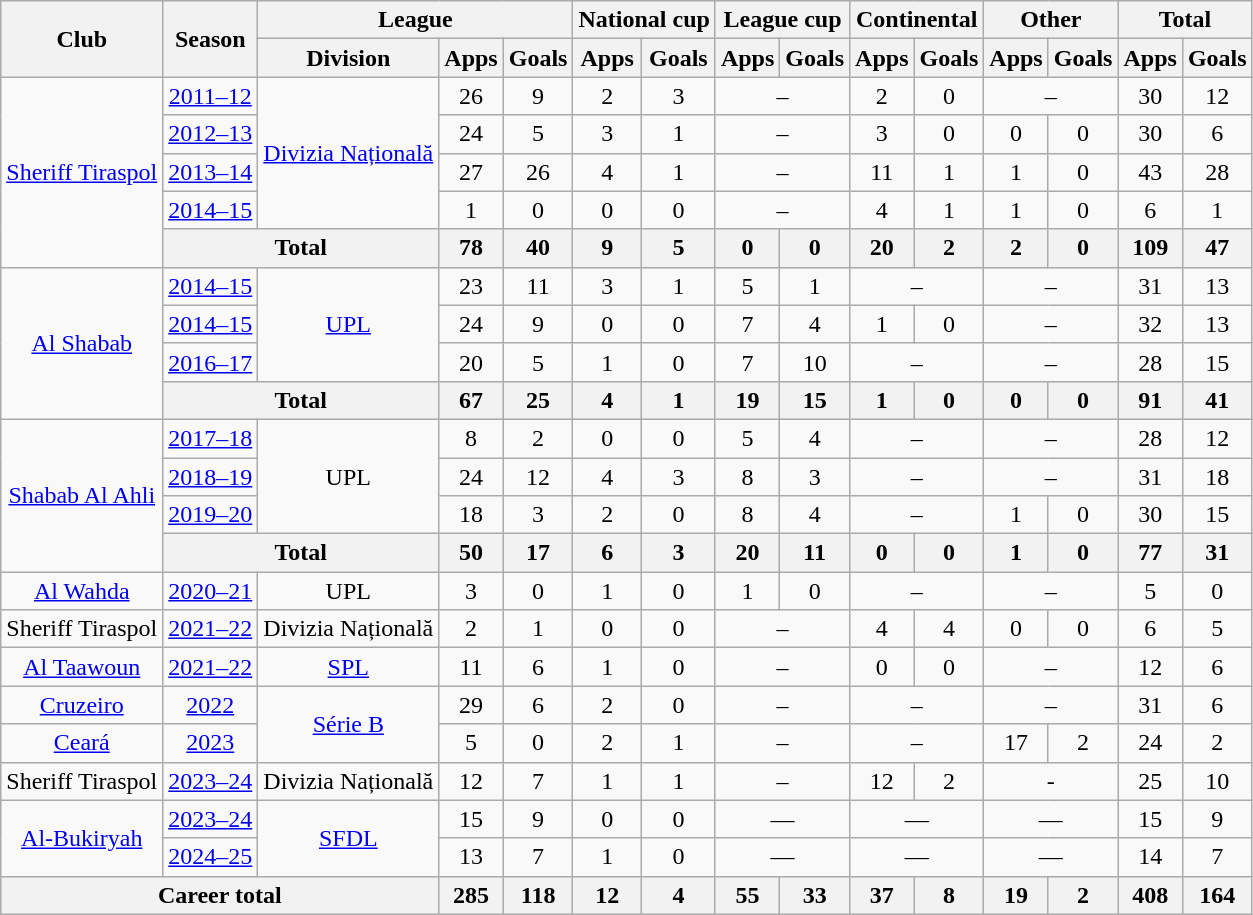<table class="wikitable" style="text-align:center">
<tr>
<th rowspan="2">Club</th>
<th rowspan="2">Season</th>
<th colspan="3">League</th>
<th colspan="2">National cup</th>
<th colspan="2">League cup</th>
<th colspan="2">Continental</th>
<th colspan="2">Other</th>
<th colspan="2">Total</th>
</tr>
<tr>
<th>Division</th>
<th>Apps</th>
<th>Goals</th>
<th>Apps</th>
<th>Goals</th>
<th>Apps</th>
<th>Goals</th>
<th>Apps</th>
<th>Goals</th>
<th>Apps</th>
<th>Goals</th>
<th>Apps</th>
<th>Goals</th>
</tr>
<tr>
<td rowspan="5"><a href='#'>Sheriff Tiraspol</a></td>
<td><a href='#'>2011–12</a></td>
<td rowspan="4"><a href='#'>Divizia Națională</a></td>
<td>26</td>
<td>9</td>
<td>2</td>
<td>3</td>
<td colspan="2">–</td>
<td>2</td>
<td>0</td>
<td colspan="2">–</td>
<td>30</td>
<td>12</td>
</tr>
<tr>
<td><a href='#'>2012–13</a></td>
<td>24</td>
<td>5</td>
<td>3</td>
<td>1</td>
<td colspan="2">–</td>
<td>3</td>
<td>0</td>
<td>0</td>
<td>0</td>
<td>30</td>
<td>6</td>
</tr>
<tr>
<td><a href='#'>2013–14</a></td>
<td>27</td>
<td>26</td>
<td>4</td>
<td>1</td>
<td colspan="2">–</td>
<td>11</td>
<td>1</td>
<td>1</td>
<td>0</td>
<td>43</td>
<td>28</td>
</tr>
<tr>
<td><a href='#'>2014–15</a></td>
<td>1</td>
<td>0</td>
<td>0</td>
<td>0</td>
<td colspan="2">–</td>
<td>4</td>
<td>1</td>
<td>1</td>
<td>0</td>
<td>6</td>
<td>1</td>
</tr>
<tr>
<th colspan="2">Total</th>
<th>78</th>
<th>40</th>
<th>9</th>
<th>5</th>
<th>0</th>
<th>0</th>
<th>20</th>
<th>2</th>
<th>2</th>
<th>0</th>
<th>109</th>
<th>47</th>
</tr>
<tr>
<td rowspan="4"><a href='#'>Al Shabab</a></td>
<td><a href='#'>2014–15</a></td>
<td rowspan="3"><a href='#'>UPL</a></td>
<td>23</td>
<td>11</td>
<td>3</td>
<td>1</td>
<td>5</td>
<td>1</td>
<td colspan="2">–</td>
<td colspan="2">–</td>
<td>31</td>
<td>13</td>
</tr>
<tr>
<td><a href='#'>2014–15</a></td>
<td>24</td>
<td>9</td>
<td>0</td>
<td>0</td>
<td>7</td>
<td>4</td>
<td>1</td>
<td>0</td>
<td colspan="2">–</td>
<td>32</td>
<td>13</td>
</tr>
<tr>
<td><a href='#'>2016–17</a></td>
<td>20</td>
<td>5</td>
<td>1</td>
<td>0</td>
<td>7</td>
<td>10</td>
<td colspan="2">–</td>
<td colspan="2">–</td>
<td>28</td>
<td>15</td>
</tr>
<tr>
<th colspan="2">Total</th>
<th>67</th>
<th>25</th>
<th>4</th>
<th>1</th>
<th>19</th>
<th>15</th>
<th>1</th>
<th>0</th>
<th>0</th>
<th>0</th>
<th>91</th>
<th>41</th>
</tr>
<tr>
<td rowspan="4"><a href='#'>Shabab Al Ahli</a></td>
<td><a href='#'>2017–18</a></td>
<td rowspan="3">UPL</td>
<td>8</td>
<td>2</td>
<td>0</td>
<td>0</td>
<td>5</td>
<td>4</td>
<td colspan="2">–</td>
<td colspan="2">–</td>
<td>28</td>
<td>12</td>
</tr>
<tr>
<td><a href='#'>2018–19</a></td>
<td>24</td>
<td>12</td>
<td>4</td>
<td>3</td>
<td>8</td>
<td>3</td>
<td colspan="2">–</td>
<td colspan="2">–</td>
<td>31</td>
<td>18</td>
</tr>
<tr>
<td><a href='#'>2019–20</a></td>
<td>18</td>
<td>3</td>
<td>2</td>
<td>0</td>
<td>8</td>
<td>4</td>
<td colspan="2">–</td>
<td>1</td>
<td>0</td>
<td>30</td>
<td>15</td>
</tr>
<tr>
<th colspan="2">Total</th>
<th>50</th>
<th>17</th>
<th>6</th>
<th>3</th>
<th>20</th>
<th>11</th>
<th>0</th>
<th>0</th>
<th>1</th>
<th>0</th>
<th>77</th>
<th>31</th>
</tr>
<tr>
<td><a href='#'>Al Wahda</a></td>
<td><a href='#'>2020–21</a></td>
<td>UPL</td>
<td>3</td>
<td>0</td>
<td>1</td>
<td>0</td>
<td>1</td>
<td>0</td>
<td colspan="2">–</td>
<td colspan="2">–</td>
<td>5</td>
<td>0</td>
</tr>
<tr>
<td>Sheriff Tiraspol</td>
<td><a href='#'>2021–22</a></td>
<td>Divizia Națională</td>
<td>2</td>
<td>1</td>
<td>0</td>
<td>0</td>
<td colspan="2">–</td>
<td>4</td>
<td>4</td>
<td>0</td>
<td>0</td>
<td>6</td>
<td>5</td>
</tr>
<tr>
<td><a href='#'>Al Taawoun</a></td>
<td><a href='#'>2021–22</a></td>
<td><a href='#'>SPL</a></td>
<td>11</td>
<td>6</td>
<td>1</td>
<td>0</td>
<td colspan="2">–</td>
<td>0</td>
<td>0</td>
<td colspan="2">–</td>
<td>12</td>
<td>6</td>
</tr>
<tr>
<td><a href='#'>Cruzeiro</a></td>
<td><a href='#'>2022</a></td>
<td rowspan="2"><a href='#'>Série B</a></td>
<td>29</td>
<td>6</td>
<td>2</td>
<td>0</td>
<td colspan="2">–</td>
<td colspan="2">–</td>
<td colspan="2">–</td>
<td>31</td>
<td>6</td>
</tr>
<tr>
<td><a href='#'>Ceará</a></td>
<td><a href='#'>2023</a></td>
<td>5</td>
<td>0</td>
<td>2</td>
<td>1</td>
<td colspan="2">–</td>
<td colspan="2">–</td>
<td>17</td>
<td>2</td>
<td>24</td>
<td>2</td>
</tr>
<tr>
<td>Sheriff Tiraspol</td>
<td><a href='#'>2023–24</a></td>
<td>Divizia Națională</td>
<td>12</td>
<td>7</td>
<td>1</td>
<td>1</td>
<td colspan="2">–</td>
<td>12</td>
<td>2</td>
<td colspan="2">-</td>
<td>25</td>
<td>10</td>
</tr>
<tr>
<td rowspan="2"><a href='#'>Al-Bukiryah</a></td>
<td><a href='#'>2023–24</a></td>
<td rowspan="2"><a href='#'>SFDL</a></td>
<td>15</td>
<td>9</td>
<td>0</td>
<td>0</td>
<td colspan="2">—</td>
<td colspan="2">—</td>
<td colspan="2">—</td>
<td>15</td>
<td>9</td>
</tr>
<tr>
<td><a href='#'>2024–25</a></td>
<td>13</td>
<td>7</td>
<td>1</td>
<td>0</td>
<td colspan="2">—</td>
<td colspan="2">—</td>
<td colspan="2">—</td>
<td>14</td>
<td>7</td>
</tr>
<tr>
<th colspan="3">Career total</th>
<th>285</th>
<th>118</th>
<th>12</th>
<th>4</th>
<th>55</th>
<th>33</th>
<th>37</th>
<th>8</th>
<th>19</th>
<th>2</th>
<th>408</th>
<th>164</th>
</tr>
</table>
